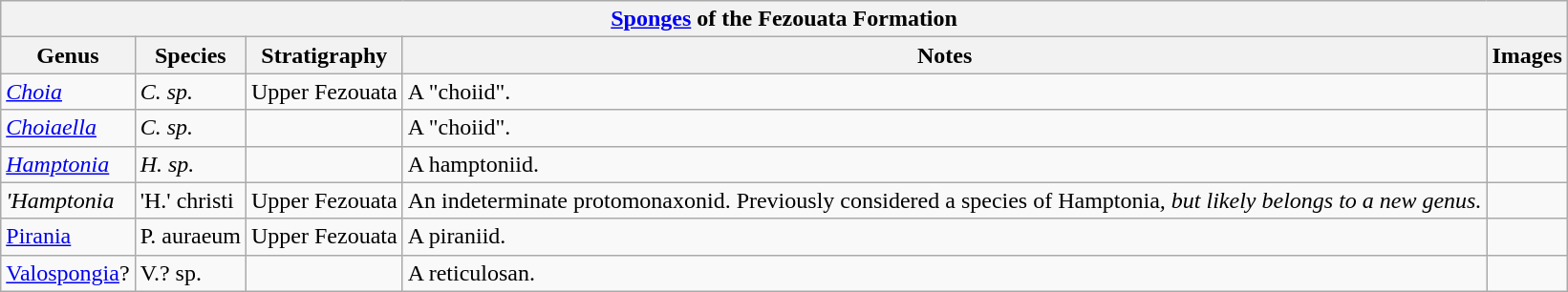<table class="wikitable sortable mw-collapsible">
<tr>
<th colspan="5" align="center"><a href='#'>Sponges</a> of the Fezouata Formation</th>
</tr>
<tr>
<th>Genus</th>
<th>Species</th>
<th>Stratigraphy</th>
<th>Notes</th>
<th>Images</th>
</tr>
<tr>
<td><em><a href='#'>Choia</a></em></td>
<td><em>C. sp.</em></td>
<td>Upper Fezouata</td>
<td>A "choiid".<em></em></td>
<td></td>
</tr>
<tr>
<td><em><a href='#'>Choiaella</a></em></td>
<td><em>C. sp.</em></td>
<td></td>
<td>A "choiid".</td>
<td></td>
</tr>
<tr>
<td><em><a href='#'>Hamptonia</a></em></td>
<td><em>H. sp.</em></td>
<td></td>
<td>A hamptoniid.</td>
<td></td>
</tr>
<tr>
<td><em>'Hamptonia<strong></td>
<td></em>'H.' christi<em></td>
<td>Upper Fezouata</td>
<td>An indeterminate protomonaxonid. Previously considered a species of </em>Hamptonia<em>,</em><em> but likely belongs to a new genus.</td>
<td></td>
</tr>
<tr>
<td></em><a href='#'>Pirania</a><em></td>
<td></em>P. auraeum<em></td>
<td>Upper Fezouata</td>
<td>A piraniid.</em><em></td>
<td></td>
</tr>
<tr>
<td></em><a href='#'>Valospongia</a>?<em></td>
<td></em>V.? sp.<em></td>
<td></td>
<td>A reticulosan.</td>
<td></td>
</tr>
</table>
